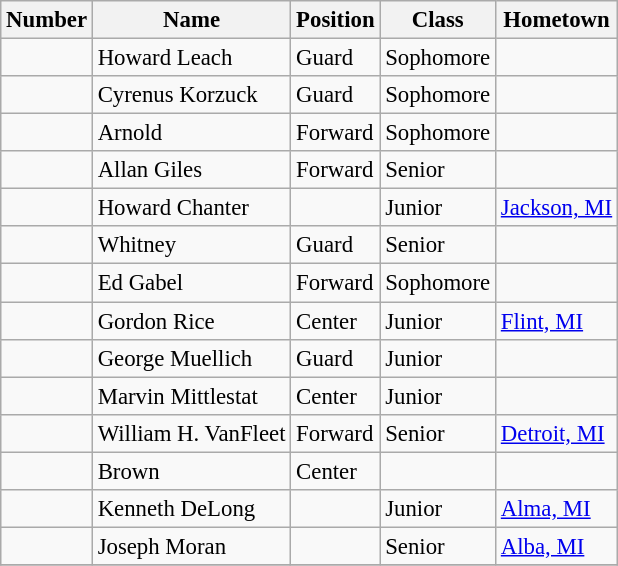<table class="wikitable" style="font-size: 95%;">
<tr>
<th>Number</th>
<th>Name</th>
<th>Position</th>
<th>Class</th>
<th>Hometown</th>
</tr>
<tr>
<td></td>
<td>Howard Leach</td>
<td>Guard</td>
<td>Sophomore</td>
<td></td>
</tr>
<tr>
<td></td>
<td>Cyrenus Korzuck</td>
<td>Guard</td>
<td>Sophomore</td>
<td></td>
</tr>
<tr>
<td></td>
<td>Arnold</td>
<td>Forward</td>
<td>Sophomore</td>
<td></td>
</tr>
<tr>
<td></td>
<td>Allan Giles</td>
<td>Forward</td>
<td>Senior</td>
<td></td>
</tr>
<tr>
<td></td>
<td>Howard Chanter</td>
<td></td>
<td>Junior</td>
<td><a href='#'>Jackson, MI</a></td>
</tr>
<tr>
<td></td>
<td>Whitney</td>
<td>Guard</td>
<td>Senior</td>
<td></td>
</tr>
<tr>
<td></td>
<td>Ed Gabel</td>
<td>Forward</td>
<td>Sophomore</td>
<td></td>
</tr>
<tr>
<td></td>
<td>Gordon Rice</td>
<td>Center</td>
<td>Junior</td>
<td><a href='#'>Flint, MI</a></td>
</tr>
<tr>
<td></td>
<td>George Muellich</td>
<td>Guard</td>
<td>Junior</td>
<td></td>
</tr>
<tr>
<td></td>
<td>Marvin Mittlestat</td>
<td>Center</td>
<td>Junior</td>
<td></td>
</tr>
<tr>
<td></td>
<td>William H. VanFleet</td>
<td>Forward</td>
<td>Senior</td>
<td><a href='#'>Detroit, MI</a></td>
</tr>
<tr>
<td></td>
<td>Brown</td>
<td>Center</td>
<td></td>
<td></td>
</tr>
<tr>
<td></td>
<td>Kenneth DeLong</td>
<td></td>
<td>Junior</td>
<td><a href='#'>Alma, MI</a></td>
</tr>
<tr>
<td></td>
<td>Joseph Moran</td>
<td></td>
<td>Senior</td>
<td><a href='#'>Alba, MI</a></td>
</tr>
<tr>
</tr>
</table>
